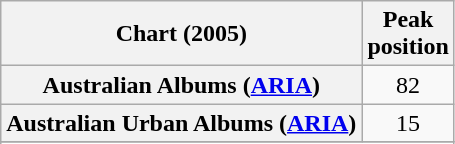<table class="wikitable sortable plainrowheaders" style="text-align:center">
<tr>
<th scope="col">Chart (2005)</th>
<th scope="col">Peak<br>position</th>
</tr>
<tr>
<th scope="row">Australian Albums (<a href='#'>ARIA</a>)</th>
<td>82</td>
</tr>
<tr>
<th scope="row">Australian Urban Albums (<a href='#'>ARIA</a>)</th>
<td>15</td>
</tr>
<tr>
</tr>
<tr>
</tr>
<tr>
</tr>
<tr>
</tr>
</table>
